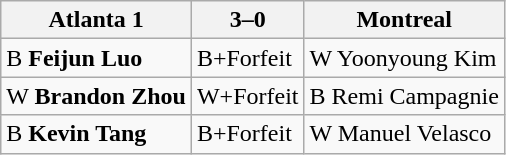<table class="wikitable">
<tr>
<th>Atlanta 1</th>
<th>3–0</th>
<th>Montreal</th>
</tr>
<tr>
<td>B <strong>Feijun Luo</strong></td>
<td>B+Forfeit</td>
<td>W Yoonyoung Kim</td>
</tr>
<tr>
<td>W <strong>Brandon Zhou</strong></td>
<td>W+Forfeit</td>
<td>B Remi Campagnie</td>
</tr>
<tr>
<td>B <strong>Kevin Tang</strong></td>
<td>B+Forfeit</td>
<td>W Manuel Velasco</td>
</tr>
</table>
